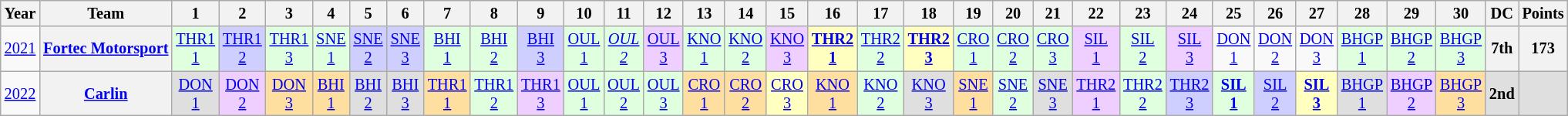<table class="wikitable" style="text-align:center; font-size:85%">
<tr>
<th>Year</th>
<th>Team</th>
<th>1</th>
<th>2</th>
<th>3</th>
<th>4</th>
<th>5</th>
<th>6</th>
<th>7</th>
<th>8</th>
<th>9</th>
<th>10</th>
<th>11</th>
<th>12</th>
<th>13</th>
<th>14</th>
<th>15</th>
<th>16</th>
<th>17</th>
<th>18</th>
<th>19</th>
<th>20</th>
<th>21</th>
<th>22</th>
<th>23</th>
<th>24</th>
<th>25</th>
<th>26</th>
<th>27</th>
<th>28</th>
<th>29</th>
<th>30</th>
<th>DC</th>
<th>Points</th>
</tr>
<tr>
<td><a href='#'>2021</a></td>
<th nowrap><a href='#'>Fortec Motorsport</a></th>
<td style="background:#DFFFDF;"><a href='#'>THR1<br>1</a><br></td>
<td style="background:#CFCFFF;"><a href='#'>THR1<br>2</a><br></td>
<td style="background:#DFFFDF;"><a href='#'>THR1<br>3</a><br></td>
<td style="background:#DFFFDF;"><a href='#'>SNE<br>1</a><br></td>
<td style="background:#CFCFFF;"><a href='#'>SNE<br>2</a><br></td>
<td style="background:#CFCFFF;"><a href='#'>SNE<br>3</a><br></td>
<td style="background:#DFFFDF;"><a href='#'>BHI<br>1</a><br></td>
<td style="background:#DFFFDF;"><a href='#'>BHI<br>2</a><br></td>
<td style="background:#CFCFFF;"><a href='#'>BHI<br>3</a><br></td>
<td style="background:#DFFFDF;"><a href='#'>OUL<br>1</a><br></td>
<td style="background:#DFFFDF;"><em><a href='#'>OUL<br>2</a></em><br></td>
<td style="background:#EFCFFF;"><a href='#'>OUL<br>3</a><br></td>
<td style="background:#DFFFDF;"><a href='#'>KNO<br>1</a><br></td>
<td style="background:#DFFFDF;"><a href='#'>KNO<br>2</a><br></td>
<td style="background:#EFCFFF;"><a href='#'>KNO<br>3</a><br></td>
<td style="background:#FFFFBF;"><strong><a href='#'>THR2<br>1</a></strong><br></td>
<td style="background:#DFFFDF;"><a href='#'>THR2<br>2</a><br></td>
<td style="background:#FFFFBF;"><strong><a href='#'>THR2<br>3</a></strong><br></td>
<td style="background:#DFFFDF;"><a href='#'>CRO<br>1</a><br></td>
<td style="background:#DFFFDF;"><a href='#'>CRO<br>2</a><br></td>
<td style="background:#DFFFDF;"><a href='#'>CRO<br>3</a><br></td>
<td style="background:#EFCFFF;"><a href='#'>SIL<br>1</a><br></td>
<td style="background:#DFFFDF;"><a href='#'>SIL<br>2</a><br></td>
<td style="background:#EFCFFF;"><a href='#'>SIL<br>3</a><br></td>
<td><a href='#'>DON<br>1</a></td>
<td><a href='#'>DON<br>2</a></td>
<td><a href='#'>DON<br>3</a></td>
<td style="background:#DFFFDF;"><a href='#'>BHGP<br>1</a><br></td>
<td style="background:#DFFFDF;"><a href='#'>BHGP<br>2</a><br></td>
<td style="background:#DFFFDF;"><a href='#'>BHGP<br>3</a><br></td>
<th>7th</th>
<th>173</th>
</tr>
<tr>
<td><a href='#'>2022</a></td>
<th nowrap><a href='#'>Carlin</a></th>
<td style="background:#DFDFDF;"><a href='#'>DON<br>1</a><br></td>
<td style="background:#EFCFFF;"><a href='#'>DON<br>2</a><br></td>
<td style="background:#FFDF9F;"><a href='#'>DON<br>3</a><br></td>
<td style="background:#FFDF9F;"><a href='#'>BHI<br>1</a><br></td>
<td style="background:#DFDFDF;"><a href='#'>BHI<br>2</a><br></td>
<td style="background:#DFDFDF;"><a href='#'>BHI<br>3</a><br></td>
<td style="background:#FFDF9F;"><a href='#'>THR1<br>1</a><br></td>
<td style="background:#DFFFDF;"><a href='#'>THR1<br>2</a><br></td>
<td style="background:#EFCFFF;"><a href='#'>THR1<br>3</a><br></td>
<td style="background:#DFFFDF;"><a href='#'>OUL<br>1</a><br></td>
<td style="background:#DFFFDF;"><a href='#'>OUL<br>2</a><br></td>
<td style="background:#DFFFDF;"><a href='#'>OUL<br>3</a><br></td>
<td style="background:#FFDF9F;"><a href='#'>CRO<br>1</a><br></td>
<td style="background:#FFDF9F;"><a href='#'>CRO<br>2</a><br></td>
<td style="background:#FFFFBF;"><a href='#'>CRO<br>3</a><br></td>
<td style="background:#FFDF9F;"><a href='#'>KNO<br>1</a><br></td>
<td style="background:#DFFFDF;"><a href='#'>KNO<br>2</a><br></td>
<td style="background:#DFDFDF;"><a href='#'>KNO<br>3</a><br></td>
<td style="background:#FFDF9F;"><a href='#'>SNE<br>1</a><br></td>
<td style="background:#DFFFDF;"><a href='#'>SNE<br>2</a><br></td>
<td style="background:#DFDFDF;"><a href='#'>SNE<br>3</a><br></td>
<td style="background:#EFCFFF;"><a href='#'>THR2<br>1</a><br></td>
<td style="background:#DFFFDF;"><a href='#'>THR2<br>2</a><br></td>
<td style="background:#CFCFFF;"><a href='#'>THR2<br>3</a><br></td>
<td style="background:#DFFFDF;"><strong><a href='#'>SIL<br>1</a></strong><br></td>
<td style="background:#CFCFFF;"><a href='#'>SIL<br>2</a><br></td>
<td style="background:#FFFFBF;"><strong><a href='#'>SIL<br>3</a></strong><br></td>
<td style="background:#DFDFDF;"><a href='#'>BHGP<br>1</a><br></td>
<td style="background:#EFCFFF;"><a href='#'>BHGP<br>2</a><br></td>
<td style="background:#FFDF9F;"><a href='#'>BHGP<br>3</a><br></td>
<th style="background:#DFDFDF;">2nd</th>
<th style="background:#DFDFDF;"></th>
</tr>
</table>
